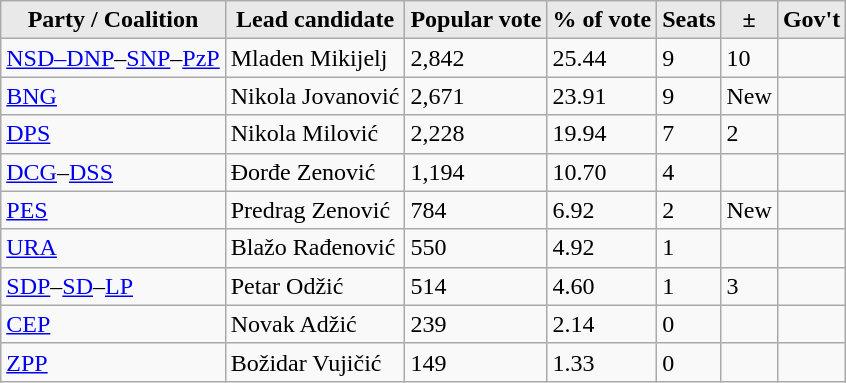<table class="wikitable sortable">
<tr>
<th style="background-color:#E9E9E9">Party / Coalition</th>
<th style="background-color:#E9E9E9">Lead candidate</th>
<th style="background-color:#E9E9E9">Popular vote</th>
<th style="background-color:#E9E9E9">% of vote</th>
<th style="background-color:#E9E9E9">Seats</th>
<th style="background-color:#E9E9E9">±</th>
<th style="background-color:#E9E9E9">Gov't</th>
</tr>
<tr>
<td align="left"><a href='#'>NSD–DNP</a>–<a href='#'>SNP</a>–<a href='#'>PzP</a></td>
<td>Mladen Mikijelj</td>
<td>2,842</td>
<td>25.44</td>
<td>9</td>
<td>10</td>
<td></td>
</tr>
<tr>
<td align="left"><a href='#'>BNG</a></td>
<td>Nikola Jovanović</td>
<td>2,671</td>
<td>23.91</td>
<td>9</td>
<td>New</td>
<td></td>
</tr>
<tr>
<td align="left"><a href='#'>DPS</a></td>
<td>Nikola Milović</td>
<td>2,228</td>
<td>19.94</td>
<td>7</td>
<td> 2</td>
<td></td>
</tr>
<tr>
<td align="left"><a href='#'>DCG</a>–<a href='#'>DSS</a></td>
<td>Đorđe Zenović</td>
<td>1,194</td>
<td>10.70</td>
<td>4</td>
<td></td>
<td></td>
</tr>
<tr>
<td align="left"><a href='#'>PES</a></td>
<td>Predrag Zenović</td>
<td>784</td>
<td>6.92</td>
<td>2</td>
<td>New</td>
<td></td>
</tr>
<tr>
<td align="left"><a href='#'>URA</a></td>
<td>Blažo Rađenović</td>
<td>550</td>
<td>4.92</td>
<td>1</td>
<td></td>
<td></td>
</tr>
<tr>
<td align="left"><a href='#'>SDP</a>–<a href='#'>SD</a>–<a href='#'>LP</a></td>
<td>Petar Odžić</td>
<td>514</td>
<td>4.60</td>
<td>1</td>
<td>3</td>
<td></td>
</tr>
<tr>
<td align="left"><a href='#'>CEP</a></td>
<td>Novak Adžić</td>
<td>239</td>
<td>2.14</td>
<td>0</td>
<td></td>
<td></td>
</tr>
<tr>
<td align="left"><a href='#'>ZPP</a></td>
<td>Božidar Vujičić</td>
<td>149</td>
<td>1.33</td>
<td>0</td>
<td></td>
<td></td>
</tr>
</table>
